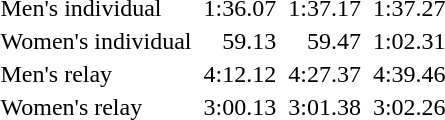<table>
<tr style="vertical-align:top;">
<td>Men's individual</td>
<td></td>
<td style="text-align:right;">1:36.07</td>
<td></td>
<td style="text-align:right;">1:37.17</td>
<td></td>
<td style="text-align:right;">1:37.27</td>
</tr>
<tr style="vertical-align:top;">
<td>Women's individual</td>
<td></td>
<td style="text-align:right;">59.13</td>
<td></td>
<td style="text-align:right;">59.47</td>
<td></td>
<td style="text-align:right;">1:02.31</td>
</tr>
<tr style="vertical-align:top;">
<td>Men's relay</td>
<td></td>
<td style="text-align:right;">4:12.12</td>
<td></td>
<td style="text-align:right;">4:27.37</td>
<td></td>
<td style="text-align:right;">4:39.46</td>
</tr>
<tr style="vertical-align:top;">
<td>Women's relay</td>
<td></td>
<td style="text-align:right;">3:00.13</td>
<td></td>
<td style="text-align:right;">3:01.38</td>
<td></td>
<td style="text-align:right;">3:02.26</td>
</tr>
</table>
